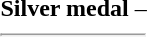<table>
<tr>
<td> <strong>Silver medal </strong> – <hr></td>
</tr>
</table>
